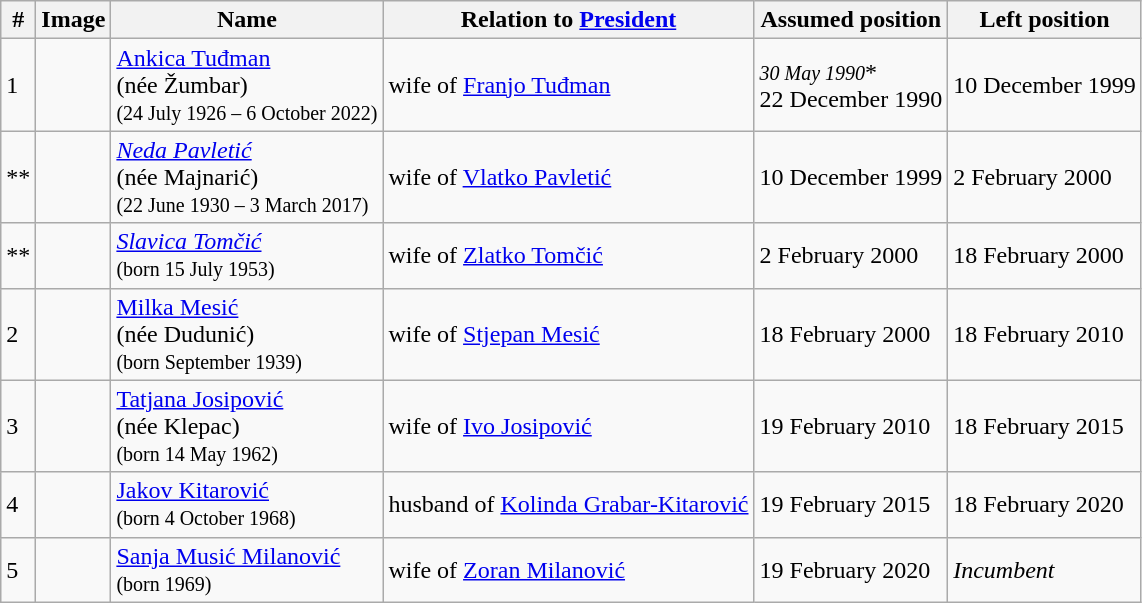<table class="wikitable">
<tr>
<th>#</th>
<th>Image</th>
<th>Name</th>
<th>Relation to <a href='#'>President</a></th>
<th>Assumed position</th>
<th>Left position</th>
</tr>
<tr>
<td>1</td>
<td></td>
<td><a href='#'>Ankica Tuđman</a><br>(née Žumbar)<br><small>(24 July 1926 – 6 October 2022)</small></td>
<td>wife of <a href='#'>Franjo Tuđman</a></td>
<td><em><small>30 May 1990</small></em>*<br>22 December 1990</td>
<td>10 December 1999</td>
</tr>
<tr>
<td>**</td>
<td></td>
<td><em><a href='#'>Neda Pavletić</a></em><br>(née Majnarić)<br><small>(22 June 1930 – 3 March 2017)</small></td>
<td>wife of <a href='#'>Vlatko Pavletić</a></td>
<td>10 December 1999</td>
<td>2 February 2000</td>
</tr>
<tr>
<td>**</td>
<td></td>
<td><em><a href='#'>Slavica Tomčić</a></em><br><small>(born 15 July 1953)</small></td>
<td>wife of <a href='#'>Zlatko Tomčić</a></td>
<td>2 February 2000</td>
<td>18 February 2000</td>
</tr>
<tr>
<td>2</td>
<td></td>
<td><a href='#'>Milka Mesić</a><br>(née Dudunić)<br><small>(born September 1939)</small></td>
<td>wife of <a href='#'>Stjepan Mesić</a></td>
<td>18 February 2000</td>
<td>18 February 2010</td>
</tr>
<tr>
<td>3</td>
<td></td>
<td><a href='#'>Tatjana Josipović</a><br>(née Klepac)<br><small>(born 14 May 1962)</small></td>
<td>wife of <a href='#'>Ivo Josipović</a></td>
<td>19 February 2010</td>
<td>18 February 2015</td>
</tr>
<tr>
<td>4</td>
<td></td>
<td><a href='#'>Jakov Kitarović</a><br><small>(born 4 October 1968)</small></td>
<td>husband of <a href='#'>Kolinda Grabar-Kitarović</a></td>
<td>19 February 2015</td>
<td>18 February 2020</td>
</tr>
<tr>
<td>5</td>
<td></td>
<td><a href='#'>Sanja Musić Milanović</a><br><small>(born 1969)</small></td>
<td>wife of <a href='#'>Zoran Milanović</a></td>
<td>19 February 2020</td>
<td><em>Incumbent</em></td>
</tr>
</table>
